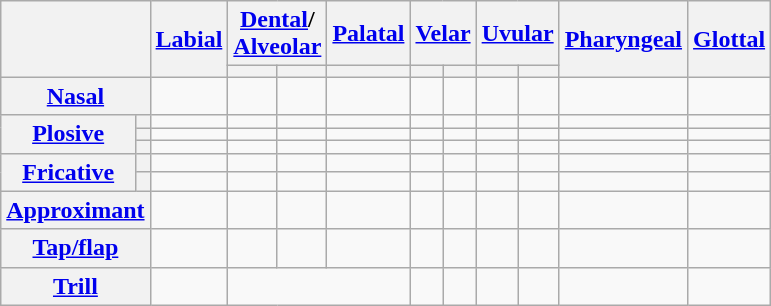<table class="wikitable" style="text-align:center">
<tr>
<th colspan="2" rowspan="2"></th>
<th rowspan="2"><a href='#'>Labial</a></th>
<th colspan="2"><a href='#'>Dental</a>/<br><a href='#'>Alveolar</a></th>
<th><a href='#'>Palatal</a></th>
<th colspan="2"><a href='#'>Velar</a></th>
<th colspan="2"><a href='#'>Uvular</a></th>
<th rowspan="2"><a href='#'>Pharyngeal</a></th>
<th rowspan="2"><a href='#'>Glottal</a></th>
</tr>
<tr>
<th></th>
<th></th>
<th></th>
<th></th>
<th></th>
<th></th>
<th></th>
</tr>
<tr>
<th colspan="2"><a href='#'>Nasal</a></th>
<td></td>
<td></td>
<td></td>
<td></td>
<td></td>
<td></td>
<td></td>
<td></td>
<td></td>
<td></td>
</tr>
<tr>
<th rowspan="3"><a href='#'>Plosive</a></th>
<th></th>
<td></td>
<td></td>
<td></td>
<td></td>
<td></td>
<td></td>
<td></td>
<td></td>
<td></td>
<td></td>
</tr>
<tr>
<th></th>
<td></td>
<td></td>
<td></td>
<td></td>
<td></td>
<td></td>
<td></td>
<td></td>
<td></td>
<td></td>
</tr>
<tr>
<th></th>
<td></td>
<td></td>
<td></td>
<td></td>
<td></td>
<td></td>
<td></td>
<td></td>
<td></td>
<td></td>
</tr>
<tr>
<th rowspan="2"><a href='#'>Fricative</a></th>
<th></th>
<td></td>
<td></td>
<td></td>
<td></td>
<td></td>
<td></td>
<td></td>
<td></td>
<td></td>
<td></td>
</tr>
<tr>
<th></th>
<td></td>
<td></td>
<td></td>
<td></td>
<td></td>
<td></td>
<td></td>
<td></td>
<td></td>
<td></td>
</tr>
<tr>
<th colspan="2"><a href='#'>Approximant</a></th>
<td></td>
<td></td>
<td></td>
<td></td>
<td></td>
<td></td>
<td></td>
<td></td>
<td></td>
<td></td>
</tr>
<tr>
<th colspan="2"><a href='#'>Tap/flap</a></th>
<td></td>
<td></td>
<td></td>
<td></td>
<td></td>
<td></td>
<td></td>
<td></td>
<td></td>
<td></td>
</tr>
<tr>
<th colspan="2"><a href='#'>Trill</a></th>
<td></td>
<td colspan="3"></td>
<td></td>
<td></td>
<td></td>
<td></td>
<td></td>
<td></td>
</tr>
</table>
